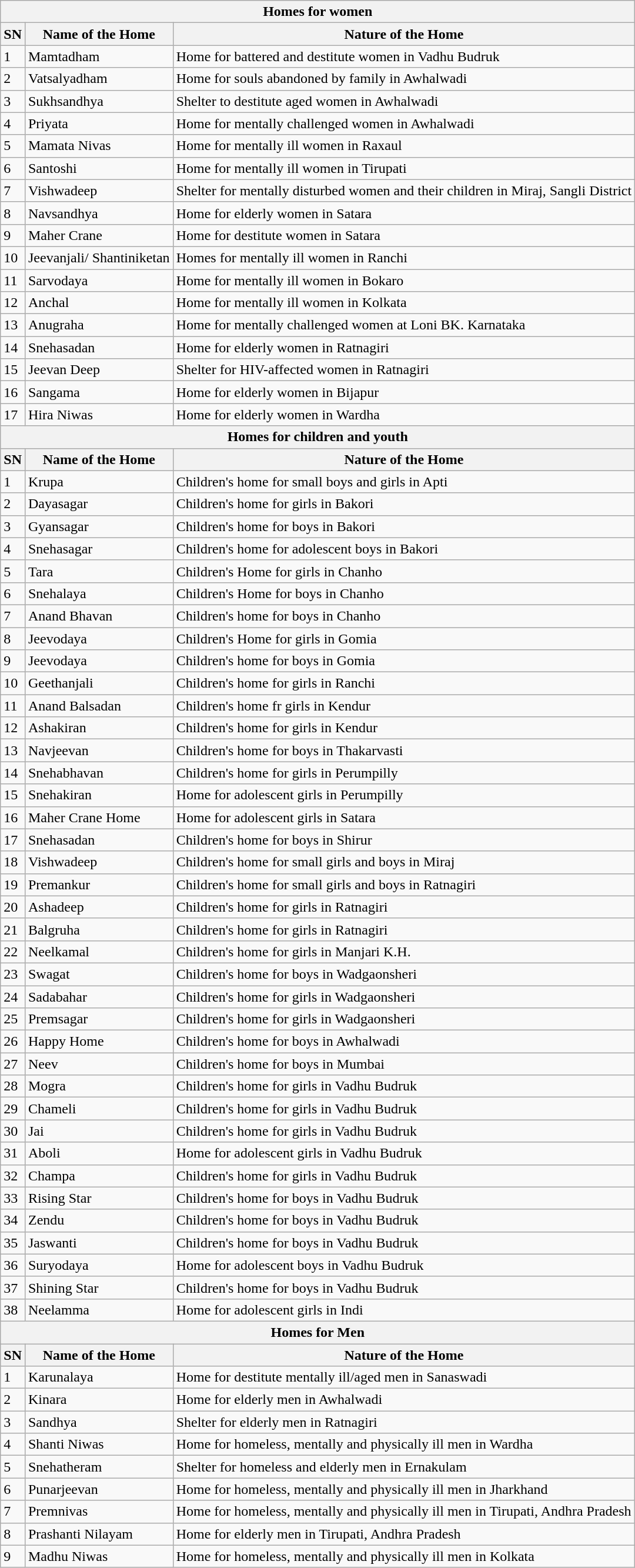<table class="wikitable">
<tr>
<th colspan="3">Homes for women</th>
</tr>
<tr>
<th>SN</th>
<th>Name  of the Home</th>
<th>Nature  of the Home</th>
</tr>
<tr>
<td>1</td>
<td>Mamtadham</td>
<td>Home for battered and destitute women in Vadhu Budruk</td>
</tr>
<tr>
<td>2</td>
<td>Vatsalyadham</td>
<td>Home for souls abandoned by family in Awhalwadi</td>
</tr>
<tr>
<td>3</td>
<td>Sukhsandhya</td>
<td>Shelter to destitute aged women in Awhalwadi</td>
</tr>
<tr>
<td>4</td>
<td>Priyata</td>
<td>Home for mentally challenged women in Awhalwadi</td>
</tr>
<tr>
<td>5</td>
<td>Mamata Nivas</td>
<td>Home for mentally ill women in Raxaul</td>
</tr>
<tr>
<td>6</td>
<td>Santoshi</td>
<td>Home for mentally ill women in Tirupati</td>
</tr>
<tr>
<td>7</td>
<td>Vishwadeep</td>
<td>Shelter for mentally disturbed women and their children in Miraj, Sangli District</td>
</tr>
<tr>
<td>8</td>
<td>Navsandhya</td>
<td>Home for elderly women in Satara</td>
</tr>
<tr>
<td>9</td>
<td>Maher Crane</td>
<td>Home for destitute women in Satara</td>
</tr>
<tr>
<td>10</td>
<td>Jeevanjali/ Shantiniketan</td>
<td>Homes for mentally ill women in Ranchi</td>
</tr>
<tr>
<td>11</td>
<td>Sarvodaya</td>
<td>Home for mentally ill women in Bokaro</td>
</tr>
<tr>
<td>12</td>
<td>Anchal</td>
<td>Home for mentally ill women in Kolkata</td>
</tr>
<tr>
<td>13</td>
<td>Anugraha</td>
<td>Home for mentally challenged women at Loni BK. Karnataka</td>
</tr>
<tr>
<td>14</td>
<td>Snehasadan</td>
<td>Home for elderly women in Ratnagiri</td>
</tr>
<tr>
<td>15</td>
<td>Jeevan Deep</td>
<td>Shelter for HIV-affected women in Ratnagiri</td>
</tr>
<tr>
<td>16</td>
<td>Sangama</td>
<td>Home for elderly women in Bijapur</td>
</tr>
<tr>
<td>17</td>
<td>Hira Niwas</td>
<td>Home for elderly women in Wardha</td>
</tr>
<tr>
<th colspan="3">Homes  for children and youth</th>
</tr>
<tr>
<th>SN</th>
<th>Name  of the Home</th>
<th>Nature  of the Home</th>
</tr>
<tr>
<td>1</td>
<td>Krupa</td>
<td>Children's home for small boys and girls in Apti</td>
</tr>
<tr>
<td>2</td>
<td>Dayasagar</td>
<td>Children's home for girls in Bakori</td>
</tr>
<tr>
<td>3</td>
<td>Gyansagar</td>
<td>Children's home  for boys in Bakori</td>
</tr>
<tr>
<td>4</td>
<td>Snehasagar</td>
<td>Children's home for adolescent boys in Bakori</td>
</tr>
<tr>
<td>5</td>
<td>Tara</td>
<td>Children's Home for girls in Chanho</td>
</tr>
<tr>
<td>6</td>
<td>Snehalaya</td>
<td>Children's Home for boys in Chanho</td>
</tr>
<tr>
<td>7</td>
<td>Anand Bhavan</td>
<td>Children's home for boys in Chanho</td>
</tr>
<tr>
<td>8</td>
<td>Jeevodaya</td>
<td>Children's Home for girls in Gomia</td>
</tr>
<tr>
<td>9</td>
<td>Jeevodaya</td>
<td>Children's home for boys in Gomia</td>
</tr>
<tr>
<td>10</td>
<td>Geethanjali</td>
<td>Children's home for girls in Ranchi</td>
</tr>
<tr>
<td>11</td>
<td>Anand Balsadan</td>
<td>Children's home fr girls in Kendur</td>
</tr>
<tr>
<td>12</td>
<td>Ashakiran</td>
<td>Children's home for girls in Kendur</td>
</tr>
<tr>
<td>13</td>
<td>Navjeevan</td>
<td>Children's home for boys in Thakarvasti</td>
</tr>
<tr>
<td>14</td>
<td>Snehabhavan</td>
<td>Children's home for girls in Perumpilly</td>
</tr>
<tr>
<td>15</td>
<td>Snehakiran</td>
<td>Home for adolescent girls in Perumpilly</td>
</tr>
<tr>
<td>16</td>
<td>Maher Crane Home</td>
<td>Home for adolescent girls in Satara</td>
</tr>
<tr>
<td>17</td>
<td>Snehasadan</td>
<td>Children's home for boys in Shirur</td>
</tr>
<tr>
<td>18</td>
<td>Vishwadeep</td>
<td>Children's home for small girls and boys in Miraj</td>
</tr>
<tr>
<td>19</td>
<td>Premankur</td>
<td>Children's home for small girls and boys in Ratnagiri</td>
</tr>
<tr>
<td>20</td>
<td>Ashadeep</td>
<td>Children's home for girls in Ratnagiri</td>
</tr>
<tr>
<td>21</td>
<td>Balgruha</td>
<td>Children's home for girls in Ratnagiri</td>
</tr>
<tr>
<td>22</td>
<td>Neelkamal</td>
<td>Children's home for girls in Manjari K.H.</td>
</tr>
<tr>
<td>23</td>
<td>Swagat</td>
<td>Children's home for boys in Wadgaonsheri</td>
</tr>
<tr>
<td>24</td>
<td>Sadabahar</td>
<td>Children's home for girls in Wadgaonsheri</td>
</tr>
<tr>
<td>25</td>
<td>Premsagar</td>
<td>Children's home for girls in Wadgaonsheri</td>
</tr>
<tr>
<td>26</td>
<td>Happy Home</td>
<td>Children's home for boys in Awhalwadi</td>
</tr>
<tr>
<td>27</td>
<td>Neev</td>
<td>Children's home for boys in Mumbai</td>
</tr>
<tr>
<td>28</td>
<td>Mogra</td>
<td>Children's home for girls in Vadhu Budruk</td>
</tr>
<tr>
<td>29</td>
<td>Chameli</td>
<td>Children's home for girls in Vadhu Budruk</td>
</tr>
<tr>
<td>30</td>
<td>Jai</td>
<td>Children's home for girls in Vadhu Budruk</td>
</tr>
<tr>
<td>31</td>
<td>Aboli</td>
<td>Home for adolescent girls in Vadhu Budruk</td>
</tr>
<tr>
<td>32</td>
<td>Champa</td>
<td>Children's home for girls in Vadhu Budruk</td>
</tr>
<tr>
<td>33</td>
<td>Rising Star</td>
<td>Children's home for boys in Vadhu Budruk</td>
</tr>
<tr>
<td>34</td>
<td>Zendu</td>
<td>Children's home for boys in Vadhu Budruk</td>
</tr>
<tr>
<td>35</td>
<td>Jaswanti</td>
<td>Children's home for boys in Vadhu Budruk</td>
</tr>
<tr>
<td>36</td>
<td>Suryodaya</td>
<td>Home for adolescent boys in Vadhu Budruk</td>
</tr>
<tr>
<td>37</td>
<td>Shining Star</td>
<td>Children's home for boys in Vadhu Budruk</td>
</tr>
<tr>
<td>38</td>
<td>Neelamma</td>
<td>Home for adolescent girls in Indi</td>
</tr>
<tr>
<th colspan="3">Homes  for Men</th>
</tr>
<tr>
<th>SN</th>
<th>Name  of the Home</th>
<th>Nature  of the Home</th>
</tr>
<tr>
<td>1</td>
<td>Karunalaya</td>
<td>Home for destitute mentally ill/aged men in Sanaswadi</td>
</tr>
<tr>
<td>2</td>
<td>Kinara</td>
<td>Home for elderly men in Awhalwadi</td>
</tr>
<tr>
<td>3</td>
<td>Sandhya</td>
<td>Shelter for elderly men in Ratnagiri</td>
</tr>
<tr>
<td>4</td>
<td>Shanti Niwas</td>
<td>Home for homeless, mentally and physically ill men in Wardha</td>
</tr>
<tr>
<td>5</td>
<td>Snehatheram</td>
<td>Shelter for homeless and elderly men in Ernakulam</td>
</tr>
<tr>
<td>6</td>
<td>Punarjeevan</td>
<td>Home for homeless, mentally and physically ill men in Jharkhand</td>
</tr>
<tr>
<td>7</td>
<td>Premnivas</td>
<td>Home for homeless, mentally and physically ill men in Tirupati, Andhra Pradesh</td>
</tr>
<tr>
<td>8</td>
<td>Prashanti Nilayam</td>
<td>Home for elderly men in Tirupati, Andhra Pradesh</td>
</tr>
<tr>
<td>9</td>
<td>Madhu Niwas</td>
<td>Home for homeless, mentally and physically ill men in Kolkata</td>
</tr>
</table>
